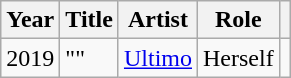<table class="wikitable sortable">
<tr>
<th>Year</th>
<th>Title</th>
<th>Artist</th>
<th>Role</th>
<th class="unsortable"></th>
</tr>
<tr>
<td>2019</td>
<td>""</td>
<td><a href='#'>Ultimo</a></td>
<td>Herself</td>
<td></td>
</tr>
</table>
